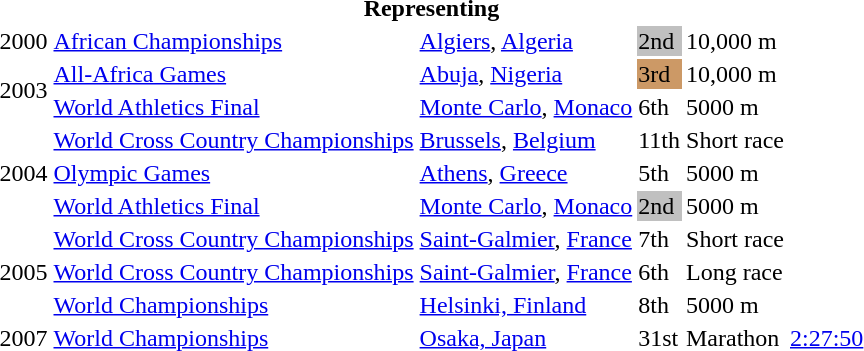<table>
<tr>
<th colspan="6">Representing </th>
</tr>
<tr>
<td>2000</td>
<td><a href='#'>African Championships</a></td>
<td><a href='#'>Algiers</a>, <a href='#'>Algeria</a></td>
<td bgcolor="silver">2nd</td>
<td>10,000 m</td>
<td></td>
</tr>
<tr>
<td rowspan=2>2003</td>
<td><a href='#'>All-Africa Games</a></td>
<td><a href='#'>Abuja</a>, <a href='#'>Nigeria</a></td>
<td bgcolor="cc9966">3rd</td>
<td>10,000 m</td>
<td></td>
</tr>
<tr>
<td><a href='#'>World Athletics Final</a></td>
<td><a href='#'>Monte Carlo</a>, <a href='#'>Monaco</a></td>
<td>6th</td>
<td>5000 m</td>
<td></td>
</tr>
<tr>
<td rowspan=3>2004</td>
<td><a href='#'>World Cross Country Championships</a></td>
<td><a href='#'>Brussels</a>, <a href='#'>Belgium</a></td>
<td>11th</td>
<td>Short race</td>
<td></td>
</tr>
<tr>
<td><a href='#'>Olympic Games</a></td>
<td><a href='#'>Athens</a>, <a href='#'>Greece</a></td>
<td>5th</td>
<td>5000 m</td>
<td></td>
</tr>
<tr>
<td><a href='#'>World Athletics Final</a></td>
<td><a href='#'>Monte Carlo</a>, <a href='#'>Monaco</a></td>
<td bgcolor="silver">2nd</td>
<td>5000 m</td>
<td></td>
</tr>
<tr>
<td rowspan=3>2005</td>
<td><a href='#'>World Cross Country Championships</a></td>
<td><a href='#'>Saint-Galmier</a>, <a href='#'>France</a></td>
<td>7th</td>
<td>Short race</td>
<td></td>
</tr>
<tr>
<td><a href='#'>World Cross Country Championships</a></td>
<td><a href='#'>Saint-Galmier</a>, <a href='#'>France</a></td>
<td>6th</td>
<td>Long race</td>
<td></td>
</tr>
<tr>
<td><a href='#'>World Championships</a></td>
<td><a href='#'>Helsinki, Finland</a></td>
<td>8th</td>
<td>5000 m</td>
<td></td>
</tr>
<tr>
<td>2007</td>
<td><a href='#'>World Championships</a></td>
<td><a href='#'>Osaka, Japan</a></td>
<td>31st</td>
<td>Marathon</td>
<td><a href='#'>2:27:50</a></td>
</tr>
</table>
